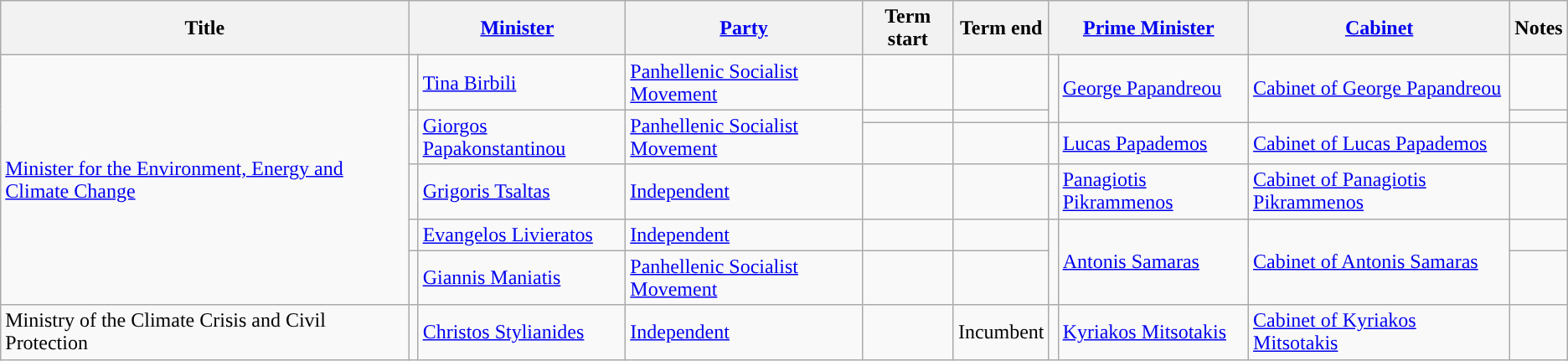<table class="wikitable sortable">
<tr>
<th>Title</th>
<th colspan=2><a href='#'>Minister</a></th>
<th><a href='#'>Party</a></th>
<th>Term start</th>
<th>Term end</th>
<th colspan=2><a href='#'>Prime Minister</a></th>
<th><a href='#'>Cabinet</a></th>
<th class="unsortable">Notes</th>
</tr>
<tr>
<td rowspan=6><a href='#'>Minister for the Environment, Energy and Climate Change</a></td>
<td style="color:inherit;background:"></td>
<td><a href='#'>Tina Birbili</a></td>
<td><a href='#'>Panhellenic Socialist Movement</a></td>
<td></td>
<td></td>
<td rowspan=2 bgcolor=></td>
<td rowspan=2><a href='#'>George Papandreou</a></td>
<td rowspan=2><a href='#'>Cabinet of George Papandreou</a></td>
<td></td>
</tr>
<tr>
<td rowspan=2 bgcolor=></td>
<td rowspan=2><a href='#'>Giorgos Papakonstantinou</a></td>
<td rowspan=2><a href='#'>Panhellenic Socialist Movement</a></td>
<td></td>
<td></td>
<td></td>
</tr>
<tr>
<td></td>
<td></td>
<td style="color:inherit;background:"></td>
<td><a href='#'>Lucas Papademos</a></td>
<td><a href='#'>Cabinet of Lucas Papademos</a></td>
<td></td>
</tr>
<tr>
<td style="color:inherit;background:"></td>
<td><a href='#'>Grigoris Tsaltas</a></td>
<td><a href='#'>Independent</a></td>
<td></td>
<td></td>
<td style="color:inherit;background:"></td>
<td><a href='#'>Panagiotis Pikrammenos</a></td>
<td><a href='#'>Cabinet of Panagiotis Pikrammenos</a></td>
<td></td>
</tr>
<tr>
<td style="color:inherit;background:"></td>
<td><a href='#'>Evangelos Livieratos</a></td>
<td><a href='#'>Independent</a></td>
<td></td>
<td></td>
<td rowspan=2 bgcolor=></td>
<td rowspan=2><a href='#'>Antonis Samaras</a></td>
<td rowspan=2><a href='#'>Cabinet of Antonis Samaras</a></td>
<td></td>
</tr>
<tr>
<td style="color:inherit;background:"></td>
<td><a href='#'>Giannis Maniatis</a></td>
<td><a href='#'>Panhellenic Socialist Movement</a></td>
<td></td>
<td></td>
<td></td>
</tr>
<tr>
<td>Ministry of the Climate Crisis and Civil Protection</td>
<td style="color:inherit;background:"></td>
<td><a href='#'>Christos Stylianides</a></td>
<td><a href='#'>Independent</a></td>
<td></td>
<td>Incumbent</td>
<td style="color:inherit;background:"></td>
<td><a href='#'>Kyriakos Mitsotakis</a></td>
<td><a href='#'>Cabinet of Kyriakos Mitsotakis</a></td>
<td></td>
</tr>
</table>
